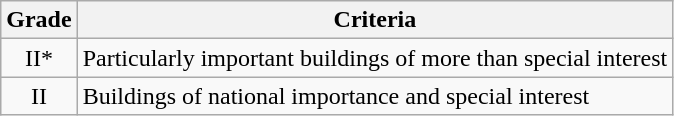<table class="wikitable">
<tr>
<th>Grade</th>
<th>Criteria</th>
</tr>
<tr>
<td align="center" >II*</td>
<td>Particularly important buildings of more than special interest</td>
</tr>
<tr>
<td align="center" >II</td>
<td>Buildings of national importance and special interest</td>
</tr>
</table>
